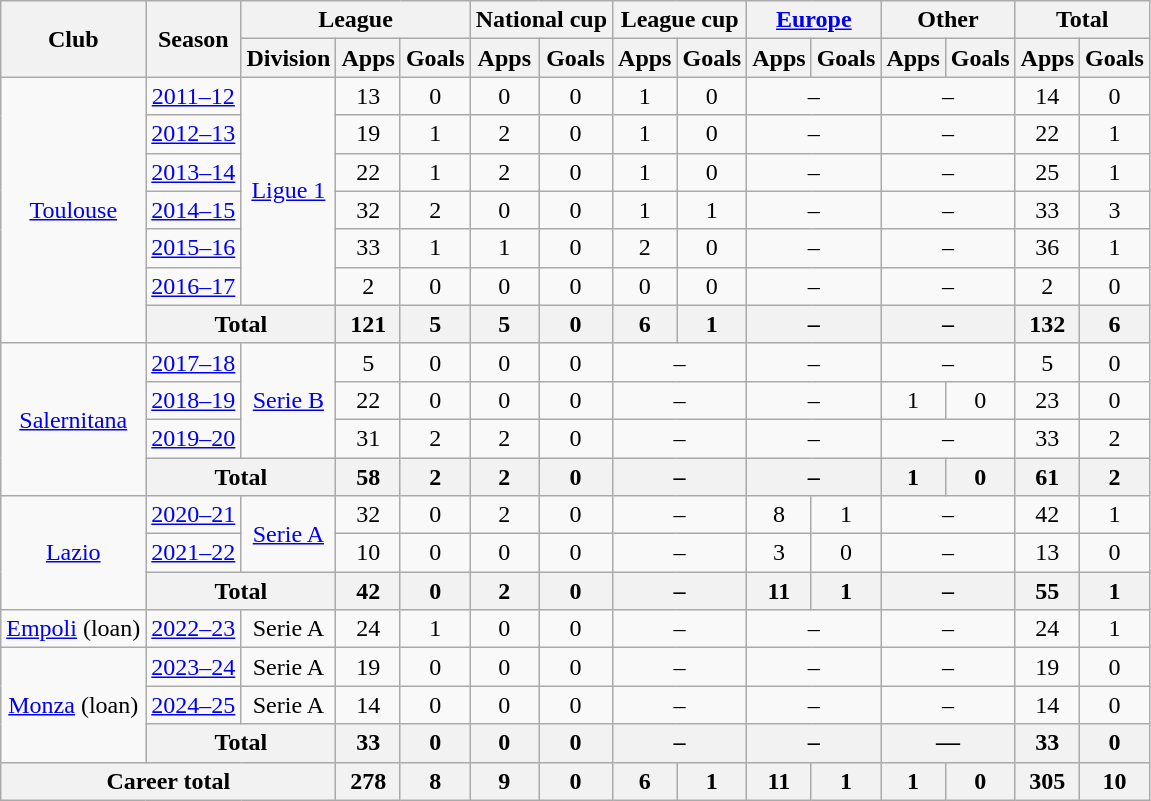<table class="wikitable" style="text-align:center">
<tr>
<th rowspan="2">Club</th>
<th rowspan="2">Season</th>
<th colspan="3">League</th>
<th colspan="2">National cup</th>
<th colspan="2">League cup</th>
<th colspan="2"><a href='#'>Europe</a></th>
<th colspan="2">Other</th>
<th colspan="2">Total</th>
</tr>
<tr>
<th>Division</th>
<th>Apps</th>
<th>Goals</th>
<th>Apps</th>
<th>Goals</th>
<th>Apps</th>
<th>Goals</th>
<th>Apps</th>
<th>Goals</th>
<th>Apps</th>
<th>Goals</th>
<th>Apps</th>
<th>Goals</th>
</tr>
<tr>
<td rowspan="7"><a href='#'>Toulouse</a></td>
<td><a href='#'>2011–12</a></td>
<td rowspan="6"><a href='#'>Ligue 1</a></td>
<td>13</td>
<td>0</td>
<td>0</td>
<td>0</td>
<td>1</td>
<td>0</td>
<td colspan="2">–</td>
<td colspan="2">–</td>
<td>14</td>
<td>0</td>
</tr>
<tr>
<td><a href='#'>2012–13</a></td>
<td>19</td>
<td>1</td>
<td>2</td>
<td>0</td>
<td>1</td>
<td>0</td>
<td colspan="2">–</td>
<td colspan="2">–</td>
<td>22</td>
<td>1</td>
</tr>
<tr>
<td><a href='#'>2013–14</a></td>
<td>22</td>
<td>1</td>
<td>2</td>
<td>0</td>
<td>1</td>
<td>0</td>
<td colspan="2">–</td>
<td colspan="2">–</td>
<td>25</td>
<td>1</td>
</tr>
<tr>
<td><a href='#'>2014–15</a></td>
<td>32</td>
<td>2</td>
<td>0</td>
<td>0</td>
<td>1</td>
<td>1</td>
<td colspan="2">–</td>
<td colspan="2">–</td>
<td>33</td>
<td>3</td>
</tr>
<tr>
<td><a href='#'>2015–16</a></td>
<td>33</td>
<td>1</td>
<td>1</td>
<td>0</td>
<td>2</td>
<td>0</td>
<td colspan="2">–</td>
<td colspan="2">–</td>
<td>36</td>
<td>1</td>
</tr>
<tr>
<td><a href='#'>2016–17</a></td>
<td>2</td>
<td>0</td>
<td>0</td>
<td>0</td>
<td>0</td>
<td>0</td>
<td colspan="2">–</td>
<td colspan="2">–</td>
<td>2</td>
<td>0</td>
</tr>
<tr>
<th colspan="2">Total</th>
<th>121</th>
<th>5</th>
<th>5</th>
<th>0</th>
<th>6</th>
<th>1</th>
<th colspan="2">–</th>
<th colspan="2">–</th>
<th>132</th>
<th>6</th>
</tr>
<tr>
<td rowspan="4"><a href='#'>Salernitana</a></td>
<td><a href='#'>2017–18</a></td>
<td rowspan="3"><a href='#'>Serie B</a></td>
<td>5</td>
<td>0</td>
<td>0</td>
<td>0</td>
<td colspan="2">–</td>
<td colspan="2">–</td>
<td colspan="2">–</td>
<td>5</td>
<td>0</td>
</tr>
<tr>
<td><a href='#'>2018–19</a></td>
<td>22</td>
<td>0</td>
<td>0</td>
<td>0</td>
<td colspan="2">–</td>
<td colspan="2">–</td>
<td>1</td>
<td>0</td>
<td>23</td>
<td>0</td>
</tr>
<tr>
<td><a href='#'>2019–20</a></td>
<td>31</td>
<td>2</td>
<td>2</td>
<td>0</td>
<td colspan="2">–</td>
<td colspan="2">–</td>
<td colspan="2">–</td>
<td>33</td>
<td>2</td>
</tr>
<tr>
<th colspan="2">Total</th>
<th>58</th>
<th>2</th>
<th>2</th>
<th>0</th>
<th colspan="2">–</th>
<th colspan="2">–</th>
<th>1</th>
<th>0</th>
<th>61</th>
<th>2</th>
</tr>
<tr>
<td rowspan="3"><a href='#'>Lazio</a></td>
<td><a href='#'>2020–21</a></td>
<td rowspan="2"><a href='#'>Serie A</a></td>
<td>32</td>
<td>0</td>
<td>2</td>
<td>0</td>
<td colspan="2">–</td>
<td>8</td>
<td>1</td>
<td colspan="2">–</td>
<td>42</td>
<td>1</td>
</tr>
<tr>
<td><a href='#'>2021–22</a></td>
<td>10</td>
<td>0</td>
<td>0</td>
<td>0</td>
<td colspan="2">–</td>
<td>3</td>
<td>0</td>
<td colspan="2">–</td>
<td>13</td>
<td>0</td>
</tr>
<tr>
<th colspan="2">Total</th>
<th>42</th>
<th>0</th>
<th>2</th>
<th>0</th>
<th colspan="2">–</th>
<th>11</th>
<th>1</th>
<th colspan="2">–</th>
<th>55</th>
<th>1</th>
</tr>
<tr>
<td><a href='#'>Empoli</a> (loan)</td>
<td><a href='#'>2022–23</a></td>
<td>Serie A</td>
<td>24</td>
<td>1</td>
<td>0</td>
<td>0</td>
<td colspan="2">–</td>
<td colspan="2">–</td>
<td colspan="2">–</td>
<td>24</td>
<td>1</td>
</tr>
<tr>
<td rowspan="3"><a href='#'>Monza</a> (loan)</td>
<td><a href='#'>2023–24</a></td>
<td>Serie A</td>
<td>19</td>
<td>0</td>
<td>0</td>
<td>0</td>
<td colspan="2">–</td>
<td colspan="2">–</td>
<td colspan="2">–</td>
<td>19</td>
<td>0</td>
</tr>
<tr>
<td><a href='#'>2024–25</a></td>
<td>Serie A</td>
<td>14</td>
<td>0</td>
<td>0</td>
<td>0</td>
<td colspan="2">–</td>
<td colspan="2">–</td>
<td colspan="2">–</td>
<td>14</td>
<td>0</td>
</tr>
<tr>
<th colspan="2">Total</th>
<th>33</th>
<th>0</th>
<th>0</th>
<th>0</th>
<th colspan="2">–</th>
<th colspan="2">–</th>
<th colspan="2">—</th>
<th>33</th>
<th>0</th>
</tr>
<tr>
<th colspan="3">Career total</th>
<th>278</th>
<th>8</th>
<th>9</th>
<th>0</th>
<th>6</th>
<th>1</th>
<th>11</th>
<th>1</th>
<th>1</th>
<th>0</th>
<th>305</th>
<th>10</th>
</tr>
</table>
